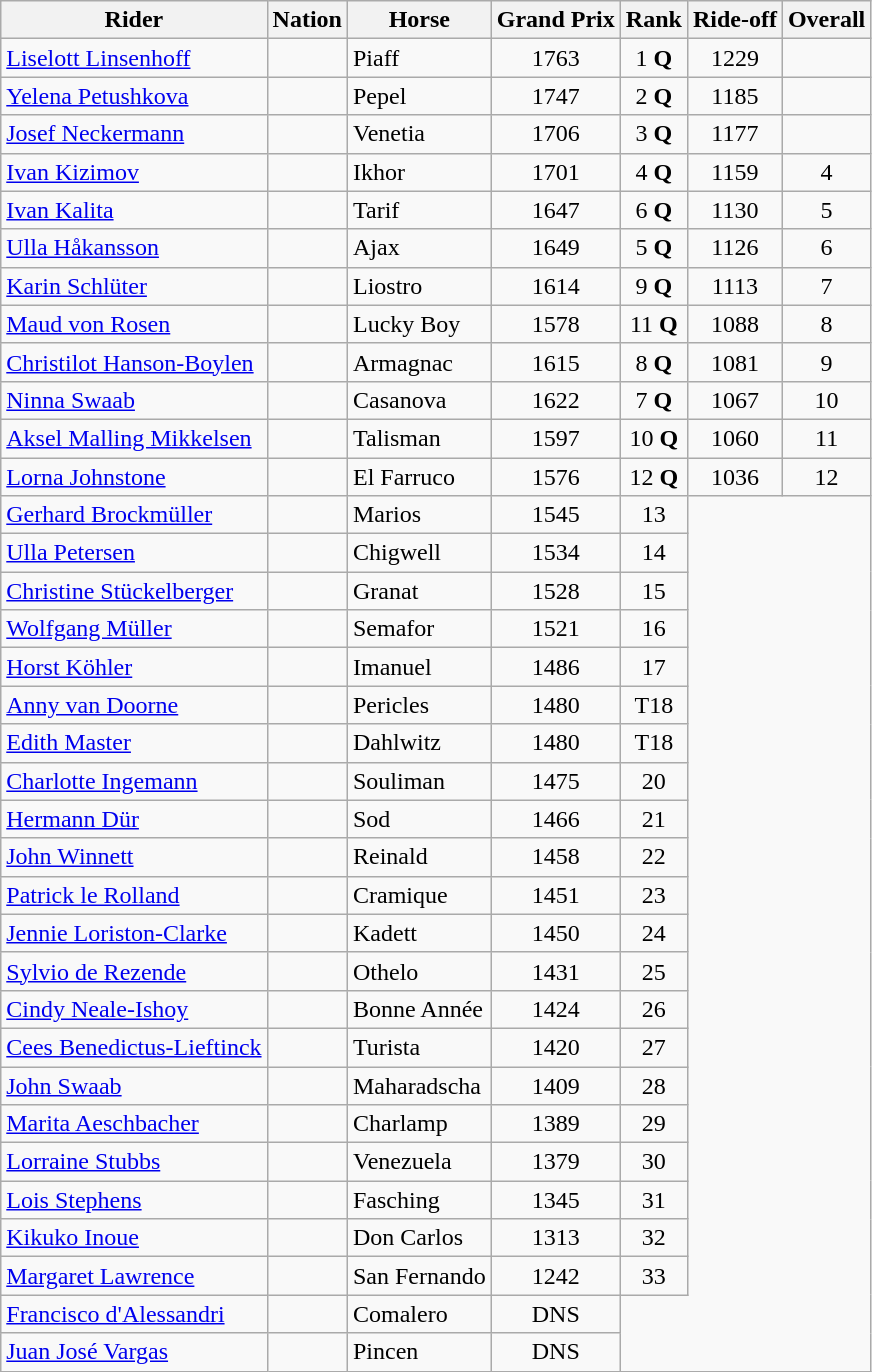<table class="wikitable sortable" style="text-align:center">
<tr>
<th>Rider</th>
<th>Nation</th>
<th>Horse</th>
<th>Grand Prix</th>
<th>Rank</th>
<th>Ride-off</th>
<th>Overall</th>
</tr>
<tr>
<td align=left><a href='#'>Liselott Linsenhoff</a></td>
<td align=left></td>
<td align=left>Piaff</td>
<td>1763</td>
<td>1 <strong>Q</strong></td>
<td>1229</td>
<td></td>
</tr>
<tr>
<td align=left><a href='#'>Yelena Petushkova</a></td>
<td align=left></td>
<td align=left>Pepel</td>
<td>1747</td>
<td>2 <strong>Q</strong></td>
<td>1185</td>
<td></td>
</tr>
<tr>
<td align=left><a href='#'>Josef Neckermann</a></td>
<td align=left></td>
<td align=left>Venetia</td>
<td>1706</td>
<td>3 <strong>Q</strong></td>
<td>1177</td>
<td></td>
</tr>
<tr>
<td align=left><a href='#'>Ivan Kizimov</a></td>
<td align=left></td>
<td align=left>Ikhor</td>
<td>1701</td>
<td>4 <strong>Q</strong></td>
<td>1159</td>
<td>4</td>
</tr>
<tr>
<td align=left><a href='#'>Ivan Kalita</a></td>
<td align=left></td>
<td align=left>Tarif</td>
<td>1647</td>
<td>6 <strong>Q</strong></td>
<td>1130</td>
<td>5</td>
</tr>
<tr>
<td align=left><a href='#'>Ulla Håkansson</a></td>
<td align=left></td>
<td align=left>Ajax</td>
<td>1649</td>
<td>5 <strong>Q</strong></td>
<td>1126</td>
<td>6</td>
</tr>
<tr>
<td align=left><a href='#'>Karin Schlüter</a></td>
<td align=left></td>
<td align=left>Liostro</td>
<td>1614</td>
<td>9 <strong>Q</strong></td>
<td>1113</td>
<td>7</td>
</tr>
<tr>
<td align=left><a href='#'>Maud von Rosen</a></td>
<td align=left></td>
<td align=left>Lucky Boy</td>
<td>1578</td>
<td>11 <strong>Q</strong></td>
<td>1088</td>
<td>8</td>
</tr>
<tr>
<td align=left><a href='#'>Christilot Hanson-Boylen</a></td>
<td align=left></td>
<td align=left>Armagnac</td>
<td>1615</td>
<td>8 <strong>Q</strong></td>
<td>1081</td>
<td>9</td>
</tr>
<tr>
<td align=left><a href='#'>Ninna Swaab</a></td>
<td align=left></td>
<td align=left>Casanova</td>
<td>1622</td>
<td>7 <strong>Q</strong></td>
<td>1067</td>
<td>10</td>
</tr>
<tr>
<td align=left><a href='#'>Aksel Malling Mikkelsen</a></td>
<td align=left></td>
<td align=left>Talisman</td>
<td>1597</td>
<td>10 <strong>Q</strong></td>
<td>1060</td>
<td>11</td>
</tr>
<tr>
<td align=left><a href='#'>Lorna Johnstone</a></td>
<td align=left></td>
<td align=left>El Farruco</td>
<td>1576</td>
<td>12 <strong>Q</strong></td>
<td>1036</td>
<td>12</td>
</tr>
<tr>
<td align=left><a href='#'>Gerhard Brockmüller</a></td>
<td align=left></td>
<td align=left>Marios</td>
<td>1545</td>
<td>13</td>
</tr>
<tr>
<td align=left><a href='#'>Ulla Petersen</a></td>
<td align=left></td>
<td align=left>Chigwell</td>
<td>1534</td>
<td>14</td>
</tr>
<tr>
<td align=left><a href='#'>Christine Stückelberger</a></td>
<td align=left></td>
<td align=left>Granat</td>
<td>1528</td>
<td>15</td>
</tr>
<tr>
<td align=left><a href='#'>Wolfgang Müller</a></td>
<td align=left></td>
<td align=left>Semafor</td>
<td>1521</td>
<td>16</td>
</tr>
<tr>
<td align=left><a href='#'>Horst Köhler</a></td>
<td align=left></td>
<td align=left>Imanuel</td>
<td>1486</td>
<td>17</td>
</tr>
<tr>
<td align=left><a href='#'>Anny van Doorne</a></td>
<td align=left></td>
<td align=left>Pericles</td>
<td>1480</td>
<td>T18</td>
</tr>
<tr>
<td align=left><a href='#'>Edith Master</a></td>
<td align=left></td>
<td align=left>Dahlwitz</td>
<td>1480</td>
<td>T18</td>
</tr>
<tr>
<td align=left><a href='#'>Charlotte Ingemann</a></td>
<td align=left></td>
<td align=left>Souliman</td>
<td>1475</td>
<td>20</td>
</tr>
<tr>
<td align=left><a href='#'>Hermann Dür</a></td>
<td align=left></td>
<td align=left>Sod</td>
<td>1466</td>
<td>21</td>
</tr>
<tr>
<td align=left><a href='#'>John Winnett</a></td>
<td align=left></td>
<td align=left>Reinald</td>
<td>1458</td>
<td>22</td>
</tr>
<tr>
<td align=left><a href='#'>Patrick le Rolland</a></td>
<td align=left></td>
<td align=left>Cramique</td>
<td>1451</td>
<td>23</td>
</tr>
<tr>
<td align=left><a href='#'>Jennie Loriston-Clarke</a></td>
<td align=left></td>
<td align=left>Kadett</td>
<td>1450</td>
<td>24</td>
</tr>
<tr>
<td align=left><a href='#'>Sylvio de Rezende</a></td>
<td align=left></td>
<td align=left>Othelo</td>
<td>1431</td>
<td>25</td>
</tr>
<tr>
<td align=left><a href='#'>Cindy Neale-Ishoy</a></td>
<td align=left></td>
<td align=left>Bonne Année</td>
<td>1424</td>
<td>26</td>
</tr>
<tr>
<td align=left><a href='#'>Cees Benedictus-Lieftinck</a></td>
<td align=left></td>
<td align=left>Turista</td>
<td>1420</td>
<td>27</td>
</tr>
<tr>
<td align=left><a href='#'>John Swaab</a></td>
<td align=left></td>
<td align=left>Maharadscha</td>
<td>1409</td>
<td>28</td>
</tr>
<tr>
<td align=left><a href='#'>Marita Aeschbacher</a></td>
<td align=left></td>
<td align=left>Charlamp</td>
<td>1389</td>
<td>29</td>
</tr>
<tr>
<td align=left><a href='#'>Lorraine Stubbs</a></td>
<td align=left></td>
<td align=left>Venezuela</td>
<td>1379</td>
<td>30</td>
</tr>
<tr>
<td align=left><a href='#'>Lois Stephens</a></td>
<td align=left></td>
<td align=left>Fasching</td>
<td>1345</td>
<td>31</td>
</tr>
<tr>
<td align=left><a href='#'>Kikuko Inoue</a></td>
<td align=left></td>
<td align=left>Don Carlos</td>
<td>1313</td>
<td>32</td>
</tr>
<tr>
<td align=left><a href='#'>Margaret Lawrence</a></td>
<td align=left></td>
<td align=left>San Fernando</td>
<td>1242</td>
<td>33</td>
</tr>
<tr>
<td align=left><a href='#'>Francisco d'Alessandri</a></td>
<td align=left></td>
<td align=left>Comalero</td>
<td>DNS</td>
</tr>
<tr>
<td align=left><a href='#'>Juan José Vargas</a></td>
<td align=left></td>
<td align=left>Pincen</td>
<td>DNS</td>
</tr>
</table>
